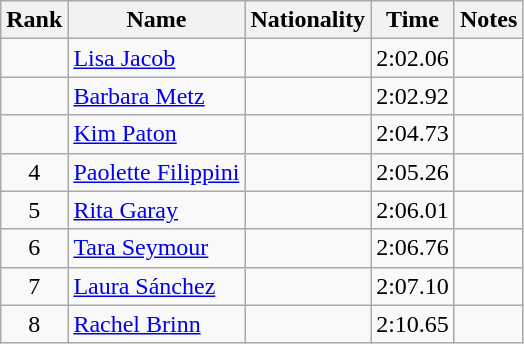<table class="wikitable sortable" style="text-align:center">
<tr>
<th>Rank</th>
<th>Name</th>
<th>Nationality</th>
<th>Time</th>
<th>Notes</th>
</tr>
<tr>
<td></td>
<td align=left><a href='#'>Lisa Jacob</a></td>
<td align=left></td>
<td>2:02.06</td>
<td></td>
</tr>
<tr>
<td></td>
<td align=left><a href='#'>Barbara Metz</a></td>
<td align=left></td>
<td>2:02.92</td>
<td></td>
</tr>
<tr>
<td></td>
<td align=left><a href='#'>Kim Paton</a></td>
<td align=left></td>
<td>2:04.73</td>
<td></td>
</tr>
<tr>
<td>4</td>
<td align=left><a href='#'>Paolette Filippini</a></td>
<td align=left></td>
<td>2:05.26</td>
<td></td>
</tr>
<tr>
<td>5</td>
<td align=left><a href='#'>Rita Garay</a></td>
<td align=left></td>
<td>2:06.01</td>
<td></td>
</tr>
<tr>
<td>6</td>
<td align=left><a href='#'>Tara Seymour</a></td>
<td align=left></td>
<td>2:06.76</td>
<td></td>
</tr>
<tr>
<td>7</td>
<td align=left><a href='#'>Laura Sánchez</a></td>
<td align=left></td>
<td>2:07.10</td>
<td></td>
</tr>
<tr>
<td>8</td>
<td align=left><a href='#'>Rachel Brinn</a></td>
<td align=left></td>
<td>2:10.65</td>
<td></td>
</tr>
</table>
